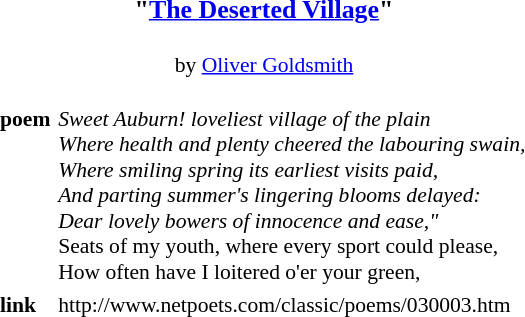<table class="toccolours" style="float: right; margin-left: 1em; width: 25em; font-size: 90%;" cellspacing="3">
<tr>
<td colspan="2" style="font-weight: bold; text-align: center; font-size: larger;">"<a href='#'>The Deserted Village</a>"</td>
</tr>
<tr>
<td colspan="2" style="padding: 1em 0; text-align:center;">by <a href='#'>Oliver Goldsmith</a></td>
</tr>
<tr style="vertical-align:top;">
<td style="font-weight:bold">poem</td>
<td><em>Sweet Auburn! loveliest village of the plain</em><br><em>Where health and plenty cheered the labouring swain,</em><br><em>Where smiling spring its earliest visits paid,</em><br><em>And parting summer's lingering blooms delayed:</em><br><em>Dear lovely bowers of innocence and ease,"<br></em>Seats of my youth, where every sport could please,<em><br></em>How often have I loitered o'er your green,<em></td>
</tr>
<tr style="vertical-align:top;">
<td style="font-weight:bold">link</td>
<td>http://www.netpoets.com/classic/poems/030003.htm</td>
</tr>
</table>
